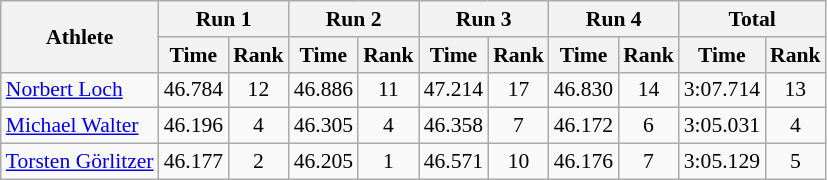<table class="wikitable" border="1" style="font-size:90%">
<tr>
<th rowspan="2">Athlete</th>
<th colspan="2">Run 1</th>
<th colspan="2">Run 2</th>
<th colspan="2">Run 3</th>
<th colspan="2">Run 4</th>
<th colspan="2">Total</th>
</tr>
<tr>
<th>Time</th>
<th>Rank</th>
<th>Time</th>
<th>Rank</th>
<th>Time</th>
<th>Rank</th>
<th>Time</th>
<th>Rank</th>
<th>Time</th>
<th>Rank</th>
</tr>
<tr>
<td><a href='#'>Norbert Loch</a></td>
<td align="center">46.784</td>
<td align="center">12</td>
<td align="center">46.886</td>
<td align="center">11</td>
<td align="center">47.214</td>
<td align="center">17</td>
<td align="center">46.830</td>
<td align="center">14</td>
<td align="center">3:07.714</td>
<td align="center">13</td>
</tr>
<tr>
<td><a href='#'>Michael Walter</a></td>
<td align="center">46.196</td>
<td align="center">4</td>
<td align="center">46.305</td>
<td align="center">4</td>
<td align="center">46.358</td>
<td align="center">7</td>
<td align="center">46.172</td>
<td align="center">6</td>
<td align="center">3:05.031</td>
<td align="center">4</td>
</tr>
<tr>
<td><a href='#'>Torsten Görlitzer</a></td>
<td align="center">46.177</td>
<td align="center">2</td>
<td align="center">46.205</td>
<td align="center">1</td>
<td align="center">46.571</td>
<td align="center">10</td>
<td align="center">46.176</td>
<td align="center">7</td>
<td align="center">3:05.129</td>
<td align="center">5</td>
</tr>
</table>
